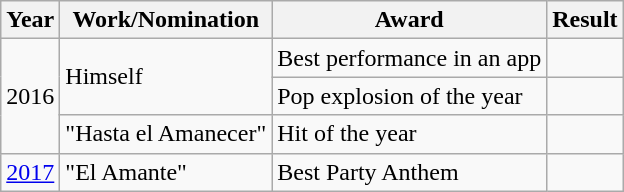<table class="wikitable">
<tr>
<th>Year</th>
<th>Work/Nomination</th>
<th>Award</th>
<th>Result</th>
</tr>
<tr>
<td rowspan="3">2016</td>
<td rowspan="2">Himself</td>
<td>Best performance in an app</td>
<td></td>
</tr>
<tr>
<td>Pop explosion of the year</td>
<td></td>
</tr>
<tr>
<td>"Hasta el Amanecer"</td>
<td>Hit of the year</td>
<td></td>
</tr>
<tr>
<td><a href='#'>2017</a></td>
<td>"El Amante"</td>
<td>Best Party Anthem</td>
<td></td>
</tr>
</table>
